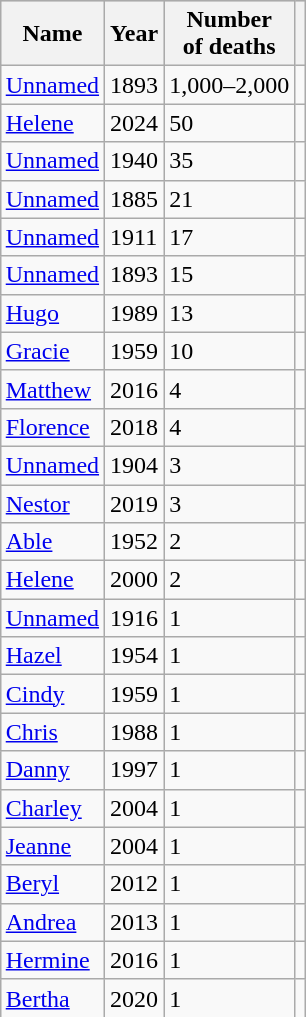<table class="wikitable sortable" style="margin-left: auto; margin-right: auto; border: none;">
<tr bgcolor="#CCCCCC">
<th>Name</th>
<th>Year</th>
<th>Number <br>of deaths</th>
<th class="unsortable"></th>
</tr>
<tr>
<td><a href='#'>Unnamed</a></td>
<td>1893</td>
<td>1,000–2,000</td>
<td></td>
</tr>
<tr>
<td><a href='#'>Helene</a></td>
<td>2024</td>
<td>50</td>
<td></td>
</tr>
<tr>
<td><a href='#'>Unnamed</a></td>
<td>1940</td>
<td>35</td>
<td></td>
</tr>
<tr>
<td><a href='#'>Unnamed</a></td>
<td>1885</td>
<td>21</td>
<td></td>
</tr>
<tr>
<td><a href='#'>Unnamed</a></td>
<td>1911</td>
<td>17</td>
<td></td>
</tr>
<tr>
<td><a href='#'>Unnamed</a></td>
<td>1893</td>
<td>15</td>
<td></td>
</tr>
<tr>
<td><a href='#'>Hugo</a></td>
<td>1989</td>
<td>13</td>
<td></td>
</tr>
<tr>
<td><a href='#'>Gracie</a></td>
<td>1959</td>
<td>10</td>
<td></td>
</tr>
<tr>
<td><a href='#'>Matthew</a></td>
<td>2016</td>
<td>4</td>
<td></td>
</tr>
<tr>
<td><a href='#'>Florence</a></td>
<td>2018</td>
<td>4</td>
<td></td>
</tr>
<tr>
<td><a href='#'>Unnamed</a></td>
<td>1904</td>
<td>3</td>
<td></td>
</tr>
<tr>
<td><a href='#'>Nestor</a></td>
<td>2019</td>
<td>3</td>
<td></td>
</tr>
<tr>
<td><a href='#'>Able</a></td>
<td>1952</td>
<td>2</td>
<td></td>
</tr>
<tr>
<td><a href='#'>Helene</a></td>
<td>2000</td>
<td>2</td>
<td></td>
</tr>
<tr>
<td><a href='#'>Unnamed</a></td>
<td>1916</td>
<td>1</td>
<td></td>
</tr>
<tr>
<td><a href='#'>Hazel</a></td>
<td>1954</td>
<td>1</td>
<td></td>
</tr>
<tr>
<td><a href='#'>Cindy</a></td>
<td>1959</td>
<td>1</td>
<td></td>
</tr>
<tr>
<td><a href='#'>Chris</a></td>
<td>1988</td>
<td>1</td>
<td></td>
</tr>
<tr>
<td><a href='#'>Danny</a></td>
<td>1997</td>
<td>1</td>
<td></td>
</tr>
<tr>
<td><a href='#'>Charley</a></td>
<td>2004</td>
<td>1</td>
<td></td>
</tr>
<tr>
<td><a href='#'>Jeanne</a></td>
<td>2004</td>
<td>1</td>
<td></td>
</tr>
<tr>
<td><a href='#'>Beryl</a></td>
<td>2012</td>
<td>1</td>
<td></td>
</tr>
<tr>
<td><a href='#'>Andrea</a></td>
<td>2013</td>
<td>1</td>
<td></td>
</tr>
<tr>
<td><a href='#'>Hermine</a></td>
<td>2016</td>
<td>1</td>
<td></td>
</tr>
<tr>
<td><a href='#'>Bertha</a></td>
<td>2020</td>
<td>1</td>
<td></td>
</tr>
<tr>
</tr>
</table>
